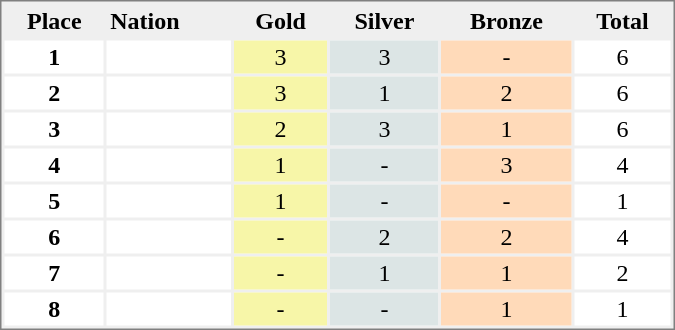<table style="border-style:solid;border-width:1px;border-color:#808080;background-color:#EFEFEF" cellspacing="2" cellpadding="2" width="450px">
<tr bgcolor="#EFEFEF">
<th align="center">Place</th>
<th align="left">Nation</th>
<th align="center">Gold</th>
<th align="center">Silver</th>
<th align="center">Bronze</th>
<th align="center">Total</th>
</tr>
<tr align="center" valign="top" bgcolor="#FFFFFF">
<th>1</th>
<td align="left"></td>
<td style="background:#F7F6A8;">3</td>
<td style="background:#DCE5E5;">3</td>
<td style="background:#FFDAB9;">-</td>
<td>6</td>
</tr>
<tr align="center" valign="top" bgcolor="#FFFFFF">
<th>2</th>
<td align="left"></td>
<td style="background:#F7F6A8;">3</td>
<td style="background:#DCE5E5;">1</td>
<td style="background:#FFDAB9;">2</td>
<td>6</td>
</tr>
<tr align="center" valign="top" bgcolor="#FFFFFF">
<th>3</th>
<td align="left"></td>
<td style="background:#F7F6A8;">2</td>
<td style="background:#DCE5E5;">3</td>
<td style="background:#FFDAB9;">1</td>
<td>6</td>
</tr>
<tr align="center" valign="top" bgcolor="#FFFFFF">
<th>4</th>
<td align="left"></td>
<td style="background:#F7F6A8;">1</td>
<td style="background:#DCE5E5;">-</td>
<td style="background:#FFDAB9;">3</td>
<td>4</td>
</tr>
<tr align="center" valign="top" bgcolor="#FFFFFF">
<th>5</th>
<td align="left"></td>
<td style="background:#F7F6A8;">1</td>
<td style="background:#DCE5E5;">-</td>
<td style="background:#FFDAB9;">-</td>
<td>1</td>
</tr>
<tr align="center" valign="top" bgcolor="#FFFFFF">
<th>6</th>
<td align="left"></td>
<td style="background:#F7F6A8;">-</td>
<td style="background:#DCE5E5;">2</td>
<td style="background:#FFDAB9;">2</td>
<td>4</td>
</tr>
<tr align="center" valign="top" bgcolor="#FFFFFF">
<th>7</th>
<td align="left"></td>
<td style="background:#F7F6A8;">-</td>
<td style="background:#DCE5E5;">1</td>
<td style="background:#FFDAB9;">1</td>
<td>2</td>
</tr>
<tr align="center" valign="top" bgcolor="#FFFFFF">
<th>8</th>
<td align="left"></td>
<td style="background:#F7F6A8;">-</td>
<td style="background:#DCE5E5;">-</td>
<td style="background:#FFDAB9;">1</td>
<td>1</td>
</tr>
</table>
